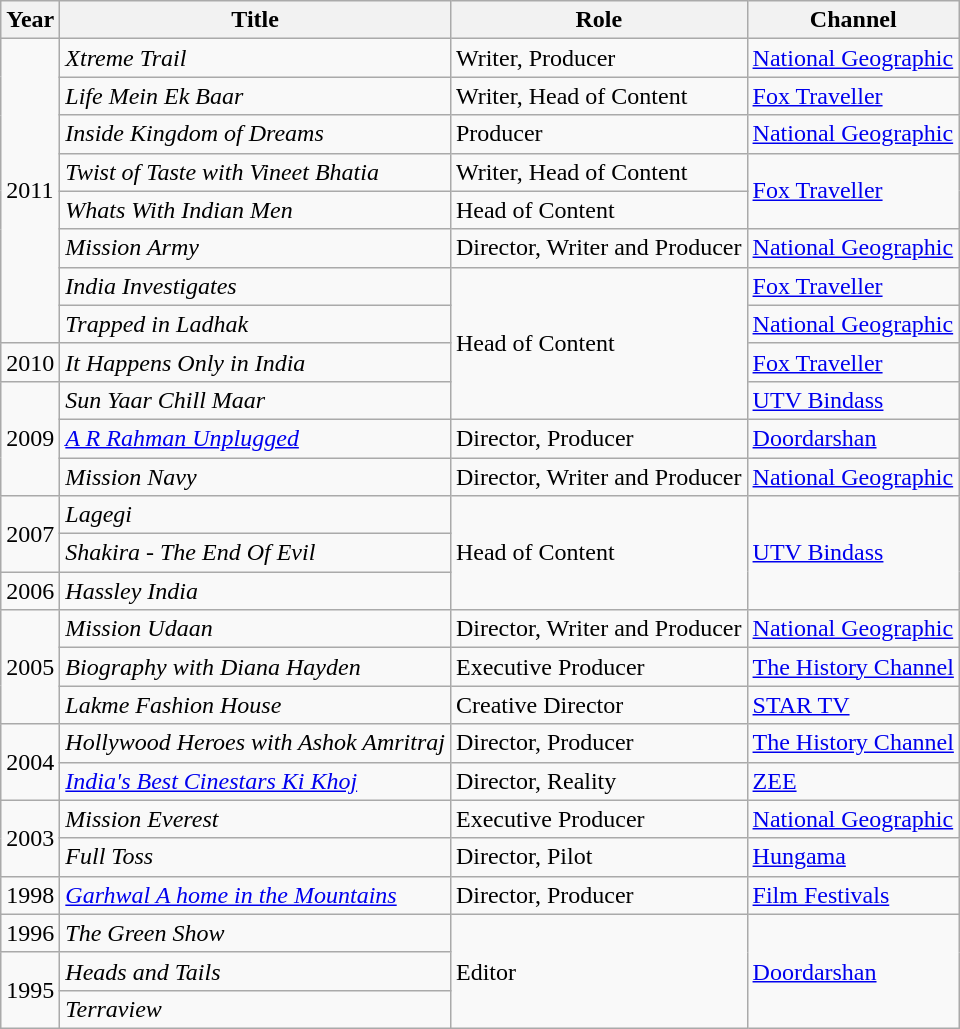<table class="wikitable">
<tr>
<th>Year</th>
<th>Title</th>
<th>Role</th>
<th>Channel</th>
</tr>
<tr>
<td rowspan="8">2011</td>
<td><em>Xtreme Trail</em></td>
<td>Writer, Producer</td>
<td><a href='#'>National Geographic</a></td>
</tr>
<tr>
<td><em>Life Mein Ek Baar</em></td>
<td>Writer, Head of Content</td>
<td><a href='#'>Fox Traveller</a></td>
</tr>
<tr>
<td><em>Inside Kingdom of Dreams</em></td>
<td>Producer</td>
<td><a href='#'>National Geographic</a></td>
</tr>
<tr>
<td><em>Twist of Taste with Vineet Bhatia</em></td>
<td>Writer, Head of Content</td>
<td rowspan="2"><a href='#'>Fox Traveller</a></td>
</tr>
<tr>
<td><em>Whats With Indian Men</em></td>
<td>Head of Content</td>
</tr>
<tr>
<td><em>Mission Army</em></td>
<td>Director, Writer and Producer</td>
<td><a href='#'>National Geographic</a></td>
</tr>
<tr>
<td><em>India Investigates</em></td>
<td rowspan="4">Head of Content</td>
<td><a href='#'>Fox Traveller</a></td>
</tr>
<tr>
<td><em>Trapped in Ladhak</em></td>
<td><a href='#'>National Geographic</a></td>
</tr>
<tr>
<td>2010</td>
<td><em>It Happens Only in India</em></td>
<td><a href='#'>Fox Traveller</a></td>
</tr>
<tr>
<td rowspan="3">2009</td>
<td><em>Sun Yaar Chill Maar</em></td>
<td><a href='#'>UTV Bindass</a></td>
</tr>
<tr>
<td><em><a href='#'>A R Rahman Unplugged</a></em></td>
<td>Director, Producer</td>
<td><a href='#'>Doordarshan</a></td>
</tr>
<tr>
<td><em>Mission Navy</em></td>
<td>Director, Writer and Producer</td>
<td><a href='#'>National Geographic</a></td>
</tr>
<tr>
<td rowspan="2">2007</td>
<td><em>Lagegi</em></td>
<td rowspan="3">Head of Content</td>
<td rowspan="3"><a href='#'>UTV Bindass</a></td>
</tr>
<tr>
<td><em>Shakira - The End Of Evil</em></td>
</tr>
<tr>
<td>2006</td>
<td><em>Hassley India</em></td>
</tr>
<tr>
<td rowspan="3">2005</td>
<td><em>Mission Udaan</em></td>
<td>Director, Writer and Producer</td>
<td><a href='#'>National Geographic</a></td>
</tr>
<tr>
<td><em>Biography with Diana Hayden</em></td>
<td>Executive Producer</td>
<td><a href='#'>The History Channel</a></td>
</tr>
<tr>
<td><em>Lakme Fashion House</em></td>
<td>Creative Director</td>
<td><a href='#'>STAR TV</a></td>
</tr>
<tr>
<td rowspan="2">2004</td>
<td><em>Hollywood Heroes with Ashok Amritraj</em></td>
<td>Director, Producer</td>
<td><a href='#'>The History Channel</a></td>
</tr>
<tr>
<td><em><a href='#'>India's Best Cinestars Ki Khoj</a></em></td>
<td>Director, Reality</td>
<td><a href='#'>ZEE</a></td>
</tr>
<tr>
<td rowspan="2">2003</td>
<td><em>Mission Everest</em></td>
<td>Executive Producer</td>
<td><a href='#'>National Geographic</a></td>
</tr>
<tr>
<td><em>Full Toss</em></td>
<td>Director, Pilot</td>
<td><a href='#'>Hungama</a></td>
</tr>
<tr>
<td>1998</td>
<td><em><a href='#'>Garhwal A home in the Mountains</a></em></td>
<td>Director, Producer</td>
<td><a href='#'>Film Festivals</a></td>
</tr>
<tr>
<td>1996</td>
<td><em>The Green Show</em></td>
<td rowspan="3">Editor</td>
<td rowspan="3"><a href='#'>Doordarshan</a></td>
</tr>
<tr>
<td rowspan="2">1995</td>
<td><em>Heads and Tails</em></td>
</tr>
<tr>
<td><em>Terraview</em></td>
</tr>
</table>
